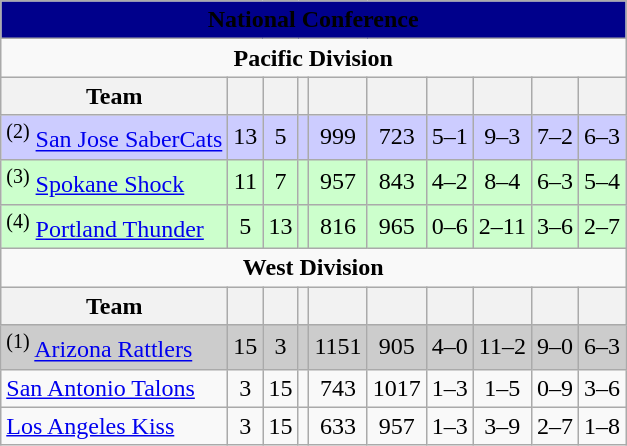<table class="wikitable">
<tr>
<td bgcolor="darkblue" colspan="10" align="center"><span><strong>National Conference</strong></span></td>
</tr>
<tr>
<td colspan="10" align="center"><strong>Pacific Division</strong></td>
</tr>
<tr>
<th align="center">Team</th>
<th align="center"></th>
<th align="center"></th>
<th align="center"></th>
<th align="center"></th>
<th align="center"></th>
<th align="center"></th>
<th align="center"></th>
<th align="center"></th>
<th align="center"></th>
</tr>
<tr bgcolor=#CCCCFF>
<td align="left"><sup>(2)</sup> <a href='#'>San Jose SaberCats</a></td>
<td align="center">13</td>
<td align="center">5</td>
<td align="center"></td>
<td align="center">999</td>
<td align="center">723</td>
<td align="center">5–1</td>
<td align="center">9–3</td>
<td align="center">7–2</td>
<td align="center">6–3</td>
</tr>
<tr bgcolor=#CCFFCC>
<td align="left"><sup>(3)</sup> <a href='#'>Spokane Shock</a></td>
<td align="center">11</td>
<td align="center">7</td>
<td align="center"></td>
<td align="center">957</td>
<td align="center">843</td>
<td align="center">4–2</td>
<td align="center">8–4</td>
<td align="center">6–3</td>
<td align="center">5–4</td>
</tr>
<tr bgcolor=#CCFFCC>
<td align="left"><sup>(4)</sup> <a href='#'>Portland Thunder</a></td>
<td align="center">5</td>
<td align="center">13</td>
<td align="center"></td>
<td align="center">816</td>
<td align="center">965</td>
<td align="center">0–6</td>
<td align="center">2–11</td>
<td align="center">3–6</td>
<td align="center">2–7</td>
</tr>
<tr>
<td colspan="10" align="center"><strong>West Division</strong></td>
</tr>
<tr>
<th align="center">Team</th>
<th align="center"></th>
<th align="center"></th>
<th align="center"></th>
<th align="center"></th>
<th align="center"></th>
<th align="center"></th>
<th align="center"></th>
<th align="center"></th>
<th align="center"></th>
</tr>
<tr bgcolor=#CCCCCC>
<td align="left"><sup>(1)</sup> <a href='#'>Arizona Rattlers</a></td>
<td align="center">15</td>
<td align="center">3</td>
<td align="center"></td>
<td align="center">1151</td>
<td align="center">905</td>
<td align="center">4–0</td>
<td align="center">11–2</td>
<td align="center">9–0</td>
<td align="center">6–3</td>
</tr>
<tr>
<td align="left"><a href='#'>San Antonio Talons</a></td>
<td align="center">3</td>
<td align="center">15</td>
<td align="center"></td>
<td align="center">743</td>
<td align="center">1017</td>
<td align="center">1–3</td>
<td align="center">1–5</td>
<td align="center">0–9</td>
<td align="center">3–6</td>
</tr>
<tr>
<td align="left"><a href='#'>Los Angeles Kiss</a></td>
<td align="center">3</td>
<td align="center">15</td>
<td align="center"></td>
<td align="center">633</td>
<td align="center">957</td>
<td align="center">1–3</td>
<td align="center">3–9</td>
<td align="center">2–7</td>
<td align="center">1–8</td>
</tr>
</table>
